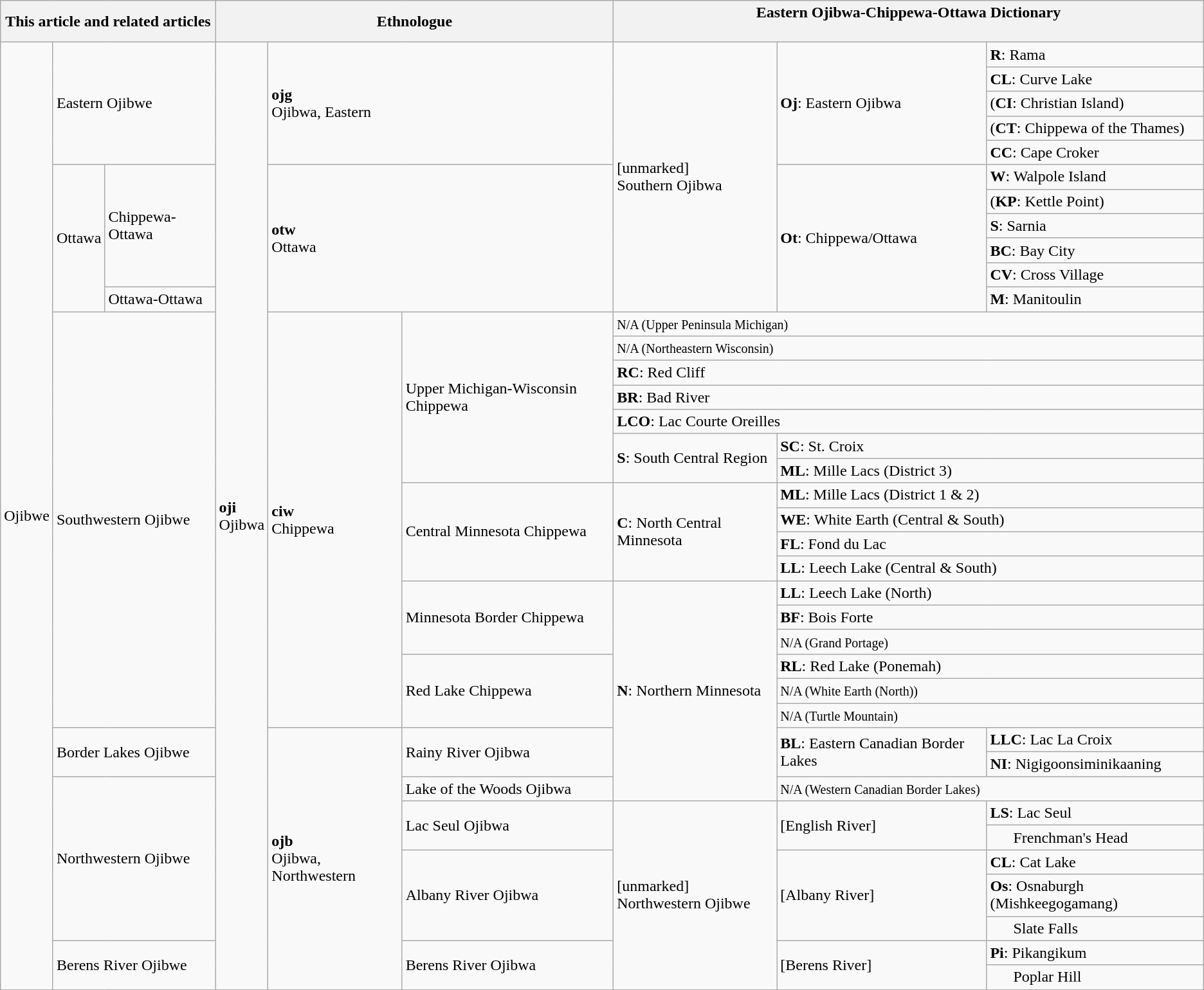<table class="wikitable">
<tr>
<th colspan=3>This article and related articles</th>
<th colspan=3>Ethnologue</th>
<th colspan=3><span>Eastern Ojibwa-Chippewa-Ottawa Dictionary</span><br><br></th>
</tr>
<tr>
<td rowspan=38>Ojibwe</td>
<td colspan=2 rowspan=5>Eastern Ojibwe</td>
<td rowspan=38><strong>oji</strong><br>Ojibwa</td>
<td colspan=2 rowspan=5><strong>ojg</strong><br>Ojibwa, Eastern</td>
<td rowspan=11><span>[unmarked]<br>Southern Ojibwa</span></td>
<td rowspan=5><span><strong>Oj</strong>: Eastern Ojibwa</span></td>
<td><span><strong>R</strong>: Rama</span></td>
</tr>
<tr>
<td><span><strong>CL</strong>: Curve Lake</span></td>
</tr>
<tr>
<td><span>(<strong>CI</strong>: Christian Island)</span></td>
</tr>
<tr>
<td><span>(<strong>CT</strong>: Chippewa of the Thames)</span></td>
</tr>
<tr>
<td><span><strong>CC</strong>: Cape Croker</span></td>
</tr>
<tr>
<td rowspan=6>Ottawa</td>
<td rowspan=5>Chippewa-Ottawa</td>
<td colspan=2 rowspan=6><strong>otw</strong><br>Ottawa</td>
<td rowspan=6><span><strong>Ot</strong>: Chippewa/Ottawa</span></td>
<td><span><strong>W</strong>: Walpole Island</span></td>
</tr>
<tr>
<td><span>(<strong>KP</strong>: Kettle Point)</span></td>
</tr>
<tr>
<td><span><strong>S</strong>: Sarnia</span></td>
</tr>
<tr>
<td><span><strong>BC</strong>: Bay City</span></td>
</tr>
<tr>
<td><span><strong>CV</strong>: Cross Village</span></td>
</tr>
<tr>
<td>Ottawa-Ottawa</td>
<td><span><strong>M</strong>: Manitoulin</span></td>
</tr>
<tr>
<td colspan=2 rowspan=17>Southwestern Ojibwe</td>
<td rowspan=17><strong>ciw</strong><br>Chippewa</td>
<td rowspan=7>Upper Michigan-Wisconsin Chippewa</td>
<td colspan=3><small>N/A (Upper Peninsula Michigan)</small></td>
</tr>
<tr>
<td colspan=3><small>N/A (Northeastern Wisconsin)</small></td>
</tr>
<tr>
<td colspan=3><strong>RC</strong>: Red Cliff</td>
</tr>
<tr>
<td colspan=3><strong>BR</strong>: Bad River</td>
</tr>
<tr>
<td colspan=3><strong>LCO</strong>: Lac Courte Oreilles</td>
</tr>
<tr>
<td rowspan=2><strong>S</strong>: South Central Region</td>
<td colspan=2><strong>SC</strong>: St. Croix</td>
</tr>
<tr>
<td colspan=2><strong>ML</strong>: Mille Lacs (District 3)</td>
</tr>
<tr>
<td rowspan=4>Central Minnesota Chippewa</td>
<td rowspan=4><strong>C</strong>: North Central Minnesota</td>
<td colspan=2><strong>ML</strong>: Mille Lacs (District 1 & 2)</td>
</tr>
<tr>
<td colspan=2><strong>WE</strong>: White Earth (Central & South)</td>
</tr>
<tr>
<td colspan=2><strong>FL</strong>: Fond du Lac</td>
</tr>
<tr>
<td colspan=2><strong>LL</strong>: Leech Lake (Central & South)</td>
</tr>
<tr>
<td rowspan=3>Minnesota Border Chippewa</td>
<td rowspan=9><strong>N</strong>: Northern Minnesota</td>
<td colspan=2><strong>LL</strong>: Leech Lake (North)</td>
</tr>
<tr>
<td colspan=2><strong>BF</strong>: Bois Forte</td>
</tr>
<tr>
<td colspan=2><small>N/A (Grand Portage)</small></td>
</tr>
<tr>
<td rowspan=3>Red Lake Chippewa</td>
<td colspan=2><strong>RL</strong>: Red Lake (Ponemah)</td>
</tr>
<tr>
<td colspan=2><small>N/A (White Earth (North))</small></td>
</tr>
<tr>
<td colspan=2><small>N/A (Turtle Mountain)</small></td>
</tr>
<tr>
<td colspan=2 rowspan=2>Border Lakes Ojibwe</td>
<td rowspan=10><strong>ojb</strong><br>Ojibwa, Northwestern</td>
<td rowspan=2>Rainy River Ojibwa</td>
<td rowspan=2><strong>BL</strong>:  Eastern Canadian Border Lakes</td>
<td><strong>LLC</strong>: Lac La Croix</td>
</tr>
<tr>
<td><strong>NI</strong>: Nigigoonsiminikaaning</td>
</tr>
<tr>
<td colspan=2 rowspan=6>Northwestern Ojibwe</td>
<td>Lake of the Woods Ojibwa</td>
<td colspan=2><small>N/A (Western Canadian Border Lakes)</small></td>
</tr>
<tr>
<td rowspan=2>Lac Seul Ojibwa</td>
<td rowspan=7><span>[unmarked]<br>Northwestern Ojibwe</span></td>
<td rowspan=2><span>[English River]</span></td>
<td><span><strong>LS</strong>: Lac Seul</span></td>
</tr>
<tr>
<td><span>      Frenchman's Head</span></td>
</tr>
<tr>
<td rowspan=3>Albany River Ojibwa</td>
<td rowspan=3><span>[Albany River]</span></td>
<td><span><strong>CL</strong>: Cat Lake</span></td>
</tr>
<tr>
<td><span><strong>Os</strong>: Osnaburgh (Mishkeegogamang)</span></td>
</tr>
<tr>
<td><span>      Slate Falls</span></td>
</tr>
<tr>
<td rowspan=2 colspan=2>Berens River Ojibwe</td>
<td rowspan=2>Berens River Ojibwa</td>
<td rowspan=2><span>[Berens River]</span></td>
<td><span><strong>Pi</strong>: Pikangikum</span></td>
</tr>
<tr>
<td><span>      Poplar Hill</span></td>
</tr>
</table>
